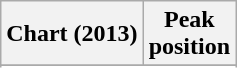<table class="wikitable sortable plainrowheaders">
<tr>
<th>Chart (2013)</th>
<th>Peak<br>position</th>
</tr>
<tr>
</tr>
<tr>
</tr>
<tr>
</tr>
<tr>
</tr>
</table>
